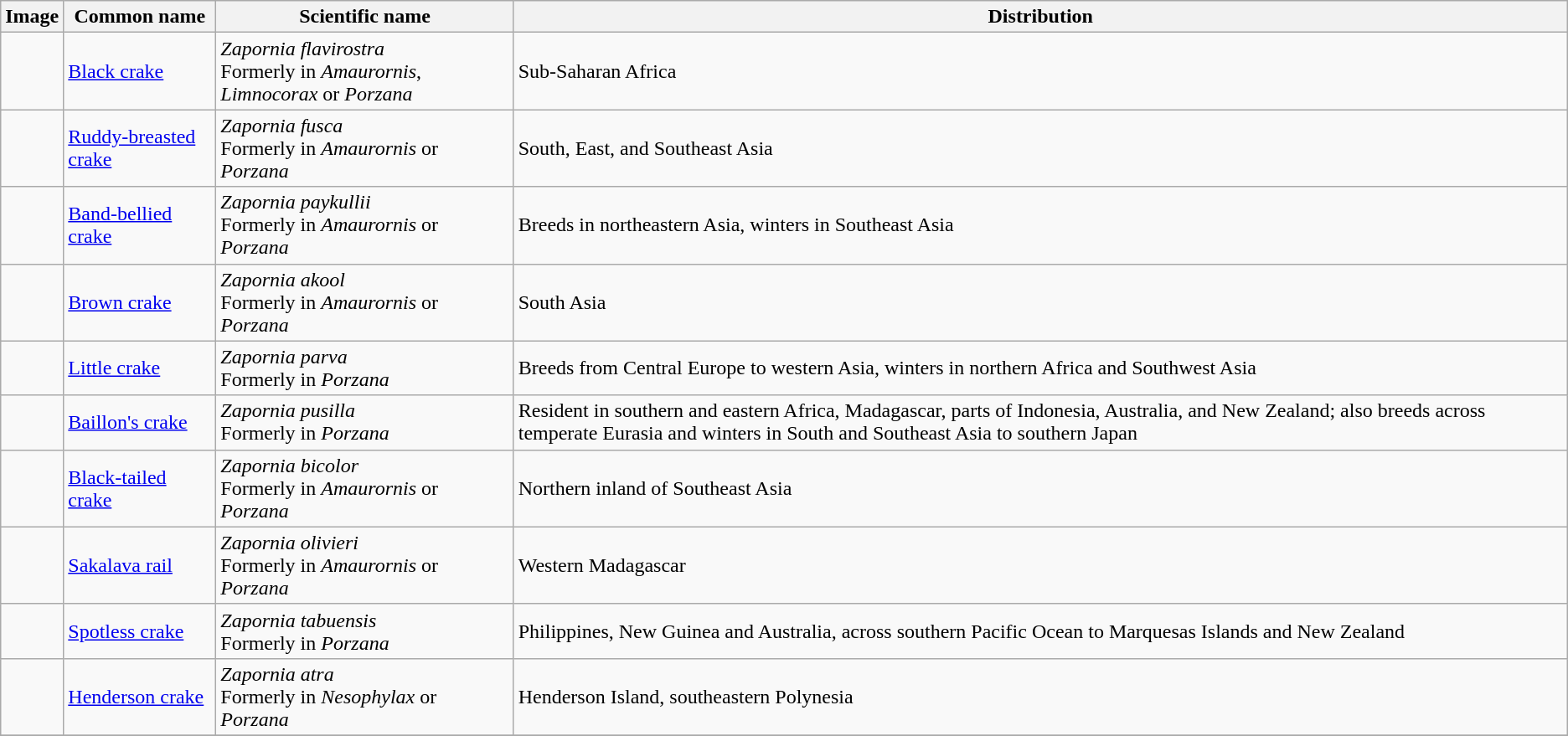<table class="wikitable">
<tr>
<th>Image</th>
<th>Common name</th>
<th>Scientific name</th>
<th>Distribution</th>
</tr>
<tr>
<td></td>
<td><a href='#'>Black crake</a></td>
<td><em>Zapornia flavirostra</em><br>Formerly in <em>Amaurornis</em>, <em>Limnocorax</em> or <em>Porzana</em></td>
<td>Sub-Saharan Africa</td>
</tr>
<tr>
<td></td>
<td><a href='#'>Ruddy-breasted crake</a></td>
<td><em>Zapornia fusca</em><br>Formerly in <em>Amaurornis</em> or <em>Porzana</em></td>
<td>South, East, and Southeast Asia</td>
</tr>
<tr>
<td></td>
<td><a href='#'>Band-bellied crake</a></td>
<td><em>Zapornia paykullii</em><br>Formerly in <em>Amaurornis</em> or <em>Porzana</em></td>
<td>Breeds in northeastern Asia, winters in Southeast Asia</td>
</tr>
<tr>
<td></td>
<td><a href='#'>Brown crake</a></td>
<td><em>Zapornia akool</em><br>Formerly in <em>Amaurornis</em> or <em>Porzana</em></td>
<td>South Asia</td>
</tr>
<tr>
<td></td>
<td><a href='#'>Little crake</a></td>
<td><em>Zapornia parva</em><br>Formerly in <em>Porzana</em></td>
<td>Breeds from Central Europe to western Asia, winters in northern Africa and Southwest Asia</td>
</tr>
<tr>
<td></td>
<td><a href='#'>Baillon's crake</a></td>
<td><em>Zapornia pusilla</em><br>Formerly in <em>Porzana</em></td>
<td>Resident in southern and eastern Africa, Madagascar, parts of Indonesia, Australia, and New Zealand; also breeds across temperate Eurasia and winters in South and Southeast Asia to southern Japan</td>
</tr>
<tr>
<td></td>
<td><a href='#'>Black-tailed crake</a></td>
<td><em>Zapornia bicolor</em><br>Formerly in <em>Amaurornis</em> or <em>Porzana</em></td>
<td>Northern inland of Southeast Asia</td>
</tr>
<tr>
<td></td>
<td><a href='#'>Sakalava rail</a></td>
<td><em>Zapornia olivieri</em><br>Formerly in <em>Amaurornis</em> or <em>Porzana</em></td>
<td>Western Madagascar</td>
</tr>
<tr>
<td></td>
<td><a href='#'>Spotless crake</a></td>
<td><em>Zapornia tabuensis</em><br>Formerly in <em>Porzana</em></td>
<td>Philippines, New Guinea and Australia, across southern Pacific Ocean to Marquesas Islands and New Zealand</td>
</tr>
<tr>
<td></td>
<td><a href='#'>Henderson crake</a></td>
<td><em>Zapornia atra</em><br>Formerly in <em>Nesophylax</em> or <em>Porzana</em></td>
<td>Henderson Island, southeastern Polynesia</td>
</tr>
<tr>
</tr>
</table>
